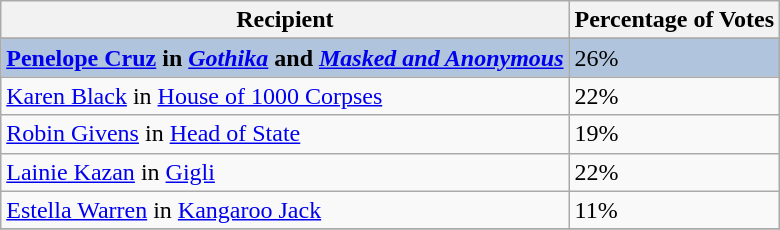<table class="wikitable sortable plainrowheaders" align="centre">
<tr>
<th>Recipient</th>
<th>Percentage of Votes</th>
</tr>
<tr>
</tr>
<tr style="background:#B0C4DE;">
<td><strong><a href='#'>Penelope Cruz</a> in <em><a href='#'>Gothika</a></em> and <em><a href='#'>Masked and Anonymous</a><strong><em></td>
<td></strong>26%<strong></td>
</tr>
<tr>
<td><a href='#'>Karen Black</a> in </em><a href='#'>House of 1000 Corpses</a><em></td>
<td>22%</td>
</tr>
<tr>
<td><a href='#'>Robin Givens</a> in </em><a href='#'>Head of State</a><em></td>
<td>19%</td>
</tr>
<tr>
<td><a href='#'>Lainie Kazan</a> in </em><a href='#'>Gigli</a><em></td>
<td>22%</td>
</tr>
<tr>
<td><a href='#'>Estella Warren</a> in </em><a href='#'>Kangaroo Jack</a><em></td>
<td>11%</td>
</tr>
<tr>
</tr>
</table>
